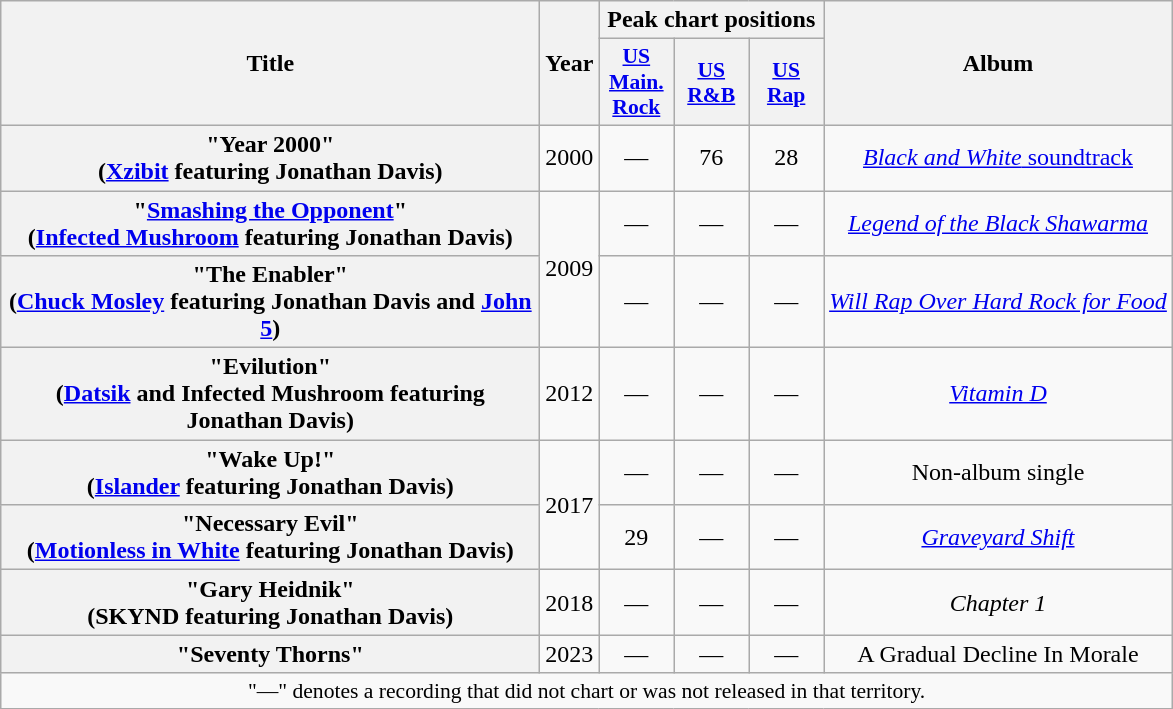<table class="wikitable plainrowheaders" style="text-align:center;">
<tr>
<th scope="col" rowspan="2" style="width:22em;">Title</th>
<th scope="col" rowspan="2">Year</th>
<th scope="col" colspan="3">Peak chart positions</th>
<th scope="col" rowspan="2">Album</th>
</tr>
<tr>
<th scope="col" style="width:3em;font-size:90%;"><a href='#'>US<br>Main.<br>Rock</a><br></th>
<th scope="col" style="width:3em;font-size:90%;"><a href='#'>US<br>R&B</a><br></th>
<th scope="col" style="width:3em;font-size:90%;"><a href='#'>US<br>Rap</a><br></th>
</tr>
<tr>
<th scope="row">"Year 2000"<br><span>(<a href='#'>Xzibit</a> featuring Jonathan Davis)</span></th>
<td>2000</td>
<td>—</td>
<td>76</td>
<td>28</td>
<td><a href='#'><em>Black and White</em> soundtrack</a></td>
</tr>
<tr>
<th scope="row">"<a href='#'>Smashing the Opponent</a>"<br><span>(<a href='#'>Infected Mushroom</a> featuring Jonathan Davis)</span></th>
<td rowspan="2">2009</td>
<td>—</td>
<td>—</td>
<td>—</td>
<td><em><a href='#'>Legend of the Black Shawarma</a></em></td>
</tr>
<tr>
<th scope="row">"The Enabler"<br><span>(<a href='#'>Chuck Mosley</a> featuring Jonathan Davis and <a href='#'>John 5</a>)</span></th>
<td>—</td>
<td>—</td>
<td>—</td>
<td><em><a href='#'>Will Rap Over Hard Rock for Food</a></em></td>
</tr>
<tr>
<th scope="row">"Evilution"<br><span>(<a href='#'>Datsik</a> and Infected Mushroom featuring Jonathan Davis)</span></th>
<td>2012</td>
<td>—</td>
<td>—</td>
<td>—</td>
<td><em><a href='#'>Vitamin D</a></em></td>
</tr>
<tr>
<th scope= "row">"Wake Up!"<br><span>(<a href='#'>Islander</a> featuring Jonathan Davis)</span></th>
<td rowspan="2">2017</td>
<td>—</td>
<td>—</td>
<td>—</td>
<td>Non-album single</td>
</tr>
<tr>
<th scope= "row">"Necessary Evil"<br><span>(<a href='#'>Motionless in White</a> featuring Jonathan Davis)</span></th>
<td>29</td>
<td>—</td>
<td>—</td>
<td><em><a href='#'>Graveyard Shift</a></em></td>
</tr>
<tr>
<th scope= "row">"Gary Heidnik"<br><span>(SKYND featuring Jonathan Davis)</span></th>
<td>2018</td>
<td>—</td>
<td>—</td>
<td>—</td>
<td><em>Chapter 1</em></td>
</tr>
<tr>
<th scope= "row">"Seventy Thorns" </th>
<td>2023</td>
<td>—</td>
<td>—</td>
<td>—</td>
<td>A Gradual Decline In Morale</td>
</tr>
<tr>
<td colspan="8" style="font-size:90%">"—" denotes a recording that did not chart or was not released in that territory.</td>
</tr>
</table>
